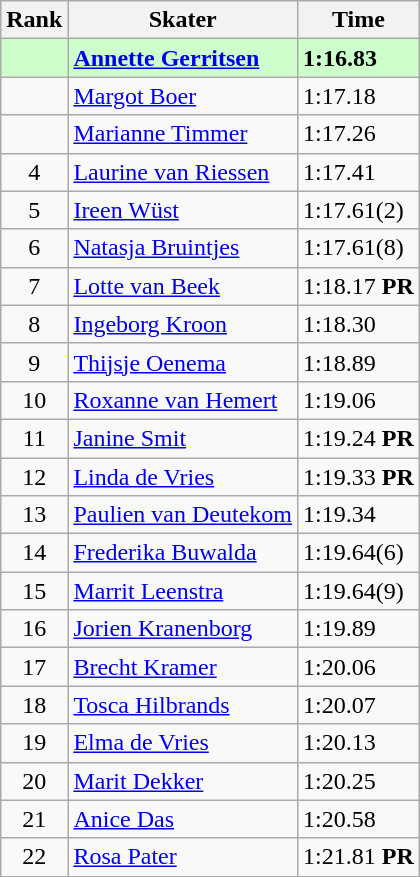<table class="wikitable">
<tr>
<th>Rank</th>
<th>Skater</th>
<th>Time</th>
</tr>
<tr bgcolor=ccffcc>
<td align=center></td>
<td><strong><a href='#'>Annette Gerritsen</a></strong></td>
<td><strong>1:16.83</strong></td>
</tr>
<tr>
<td align=center></td>
<td><a href='#'>Margot Boer</a></td>
<td>1:17.18</td>
</tr>
<tr>
<td align=center></td>
<td><a href='#'>Marianne Timmer</a></td>
<td>1:17.26</td>
</tr>
<tr>
<td align=center>4</td>
<td><a href='#'>Laurine van Riessen</a></td>
<td>1:17.41</td>
</tr>
<tr>
<td align=center>5</td>
<td><a href='#'>Ireen Wüst</a></td>
<td>1:17.61(2)</td>
</tr>
<tr>
<td align=center>6</td>
<td><a href='#'>Natasja Bruintjes</a></td>
<td>1:17.61(8)</td>
</tr>
<tr>
<td align=center>7</td>
<td><a href='#'>Lotte van Beek</a></td>
<td>1:18.17 <strong>PR</strong></td>
</tr>
<tr>
<td align=center>8</td>
<td><a href='#'>Ingeborg Kroon</a></td>
<td>1:18.30</td>
</tr>
<tr>
<td align=center>9</td>
<td><a href='#'>Thijsje Oenema</a></td>
<td>1:18.89</td>
</tr>
<tr>
<td align=center>10</td>
<td><a href='#'>Roxanne van Hemert</a></td>
<td>1:19.06</td>
</tr>
<tr>
<td align=center>11</td>
<td><a href='#'>Janine Smit</a></td>
<td>1:19.24 <strong>PR</strong></td>
</tr>
<tr>
<td align=center>12</td>
<td><a href='#'>Linda de Vries</a></td>
<td>1:19.33 <strong>PR</strong></td>
</tr>
<tr>
<td align=center>13</td>
<td><a href='#'>Paulien van Deutekom</a></td>
<td>1:19.34</td>
</tr>
<tr>
<td align=center>14</td>
<td><a href='#'>Frederika Buwalda</a></td>
<td>1:19.64(6)</td>
</tr>
<tr>
<td align=center>15</td>
<td><a href='#'>Marrit Leenstra</a></td>
<td>1:19.64(9)</td>
</tr>
<tr>
<td align=center>16</td>
<td><a href='#'>Jorien Kranenborg</a></td>
<td>1:19.89</td>
</tr>
<tr>
<td align=center>17</td>
<td><a href='#'>Brecht Kramer</a></td>
<td>1:20.06</td>
</tr>
<tr>
<td align=center>18</td>
<td><a href='#'>Tosca Hilbrands</a></td>
<td>1:20.07</td>
</tr>
<tr>
<td align=center>19</td>
<td><a href='#'>Elma de Vries</a></td>
<td>1:20.13</td>
</tr>
<tr>
<td align=center>20</td>
<td><a href='#'>Marit Dekker</a></td>
<td>1:20.25</td>
</tr>
<tr>
<td align=center>21</td>
<td><a href='#'>Anice Das</a></td>
<td>1:20.58</td>
</tr>
<tr>
<td align=center>22</td>
<td><a href='#'>Rosa Pater</a></td>
<td>1:21.81 <strong>PR</strong></td>
</tr>
</table>
